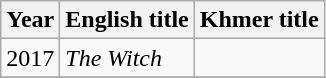<table class="wikitable sortable">
<tr>
<th>Year</th>
<th>English title</th>
<th>Khmer title</th>
</tr>
<tr>
<td>2017</td>
<td><em>The Witch</em></td>
<td></td>
</tr>
<tr>
</tr>
</table>
